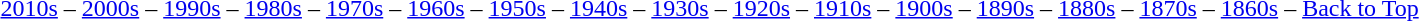<table class="toccolours" align="left">
<tr>
<td><br><a href='#'>2010s</a> – <a href='#'>2000s</a> – <a href='#'>1990s</a> – <a href='#'>1980s</a> – <a href='#'>1970s</a> – <a href='#'>1960s</a> – <a href='#'>1950s</a> – <a href='#'>1940s</a> – <a href='#'>1930s</a> – <a href='#'>1920s</a> – <a href='#'>1910s</a> – <a href='#'>1900s</a> – <a href='#'>1890s</a> – <a href='#'>1880s</a> – <a href='#'>1870s</a> – <a href='#'>1860s</a> – <a href='#'>Back to Top</a></td>
</tr>
</table>
